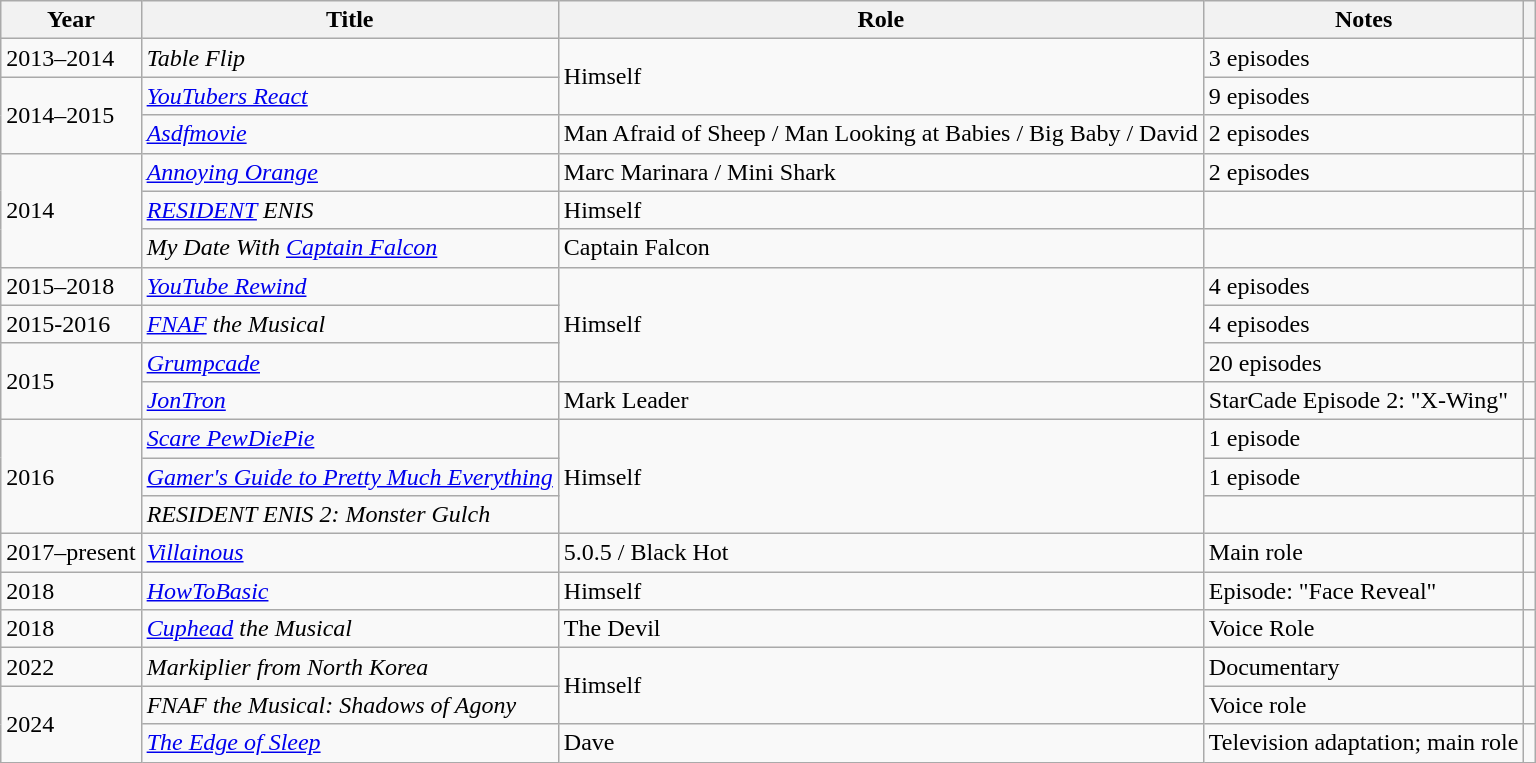<table class="wikitable sortable">
<tr>
<th>Year</th>
<th>Title</th>
<th>Role</th>
<th>Notes</th>
<th scope="col" class="unsortable"></th>
</tr>
<tr>
<td>2013–2014</td>
<td><em>Table Flip</em></td>
<td rowspan="2">Himself</td>
<td>3 episodes</td>
<td style="text-align:center;"></td>
</tr>
<tr>
<td rowspan="2">2014–2015</td>
<td><em><a href='#'>YouTubers React</a></em></td>
<td>9 episodes</td>
<td></td>
</tr>
<tr>
<td><em><a href='#'>Asdfmovie</a></em></td>
<td>Man Afraid of Sheep / Man Looking at Babies / Big Baby / David</td>
<td>2 episodes</td>
<td style="text-align:center;"></td>
</tr>
<tr>
<td rowspan="3">2014</td>
<td><em><a href='#'>Annoying Orange</a></em></td>
<td>Marc Marinara / Mini Shark</td>
<td>2 episodes</td>
<td style="text-align:center;"></td>
</tr>
<tr>
<td><em><a href='#'>RESIDENT</a> ENIS</em></td>
<td>Himself</td>
<td></td>
<td></td>
</tr>
<tr>
<td><em>My Date With <a href='#'>Captain Falcon</a></em></td>
<td>Captain Falcon</td>
<td></td>
<td></td>
</tr>
<tr>
<td>2015–2018</td>
<td><em><a href='#'>YouTube Rewind</a></em></td>
<td rowspan="3">Himself</td>
<td>4 episodes</td>
<td style="text-align:center;"></td>
</tr>
<tr>
<td>2015-2016</td>
<td><em><a href='#'>FNAF</a> the Musical</em></td>
<td>4 episodes</td>
<td></td>
</tr>
<tr>
<td rowspan="2">2015</td>
<td><a href='#'><em>Grumpcade</em></a></td>
<td>20 episodes</td>
<td style="text-align:center;"></td>
</tr>
<tr>
<td><em><a href='#'>JonTron</a></em></td>
<td>Mark Leader</td>
<td>StarCade Episode 2: "X-Wing"</td>
<td style="text-align:center;"></td>
</tr>
<tr>
<td rowspan="3">2016</td>
<td><em><a href='#'>Scare PewDiePie</a></em></td>
<td rowspan="3">Himself</td>
<td>1 episode</td>
<td style="text-align:center;"></td>
</tr>
<tr>
<td><em><a href='#'>Gamer's Guide to Pretty Much Everything</a></em></td>
<td>1 episode</td>
<td style="text-align:center;"></td>
</tr>
<tr>
<td><em>RESIDENT ENIS 2: Monster Gulch</em></td>
<td></td>
<td></td>
</tr>
<tr>
<td>2017–present</td>
<td><a href='#'><em>Villainous</em></a></td>
<td>5.0.5 / Black Hot</td>
<td>Main role</td>
<td style="text-align:center;"></td>
</tr>
<tr>
<td>2018</td>
<td><em><a href='#'>HowToBasic</a></em></td>
<td>Himself</td>
<td>Episode: "Face Reveal"</td>
<td style="text-align:center;"></td>
</tr>
<tr>
<td>2018</td>
<td><em><a href='#'>Cuphead</a> the Musical</em></td>
<td>The Devil</td>
<td>Voice Role</td>
<td></td>
</tr>
<tr>
<td>2022</td>
<td><em>Markiplier from North Korea</em></td>
<td rowspan="2">Himself</td>
<td>Documentary</td>
<td style="text-align:center;"></td>
</tr>
<tr>
<td rowspan="2">2024</td>
<td><em>FNAF the Musical: Shadows of Agony</em></td>
<td>Voice role</td>
<td></td>
</tr>
<tr>
<td><em><a href='#'>The Edge of Sleep</a></em></td>
<td>Dave</td>
<td>Television adaptation; main role</td>
<td style="text-align:center;"></td>
</tr>
</table>
